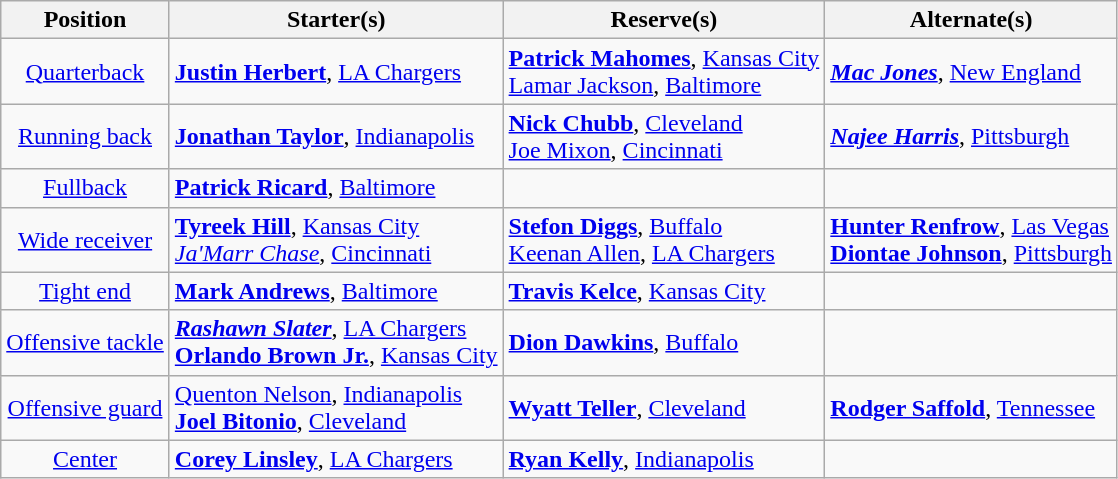<table class="wikitable">
<tr>
<th>Position</th>
<th>Starter(s)</th>
<th>Reserve(s)</th>
<th>Alternate(s)</th>
</tr>
<tr>
<td style="text-align:center"><a href='#'>Quarterback</a></td>
<td> <strong><a href='#'>Justin Herbert</a></strong>, <a href='#'>LA Chargers</a></td>
<td> <strong><a href='#'>Patrick Mahomes</a></strong>, <a href='#'>Kansas City</a><br> <a href='#'>Lamar Jackson</a>, <a href='#'>Baltimore</a></td>
<td> <strong><em><a href='#'>Mac Jones</a></em></strong>, <a href='#'>New England</a></td>
</tr>
<tr>
<td style="text-align:center"><a href='#'>Running back</a></td>
<td> <strong><a href='#'>Jonathan Taylor</a></strong>, <a href='#'>Indianapolis</a></td>
<td> <strong><a href='#'>Nick Chubb</a></strong>, <a href='#'>Cleveland</a><br> <a href='#'>Joe Mixon</a>, <a href='#'>Cincinnati</a></td>
<td> <strong><em><a href='#'>Najee Harris</a></em></strong>, <a href='#'>Pittsburgh</a></td>
</tr>
<tr>
<td style="text-align:center"><a href='#'>Fullback</a></td>
<td> <strong><a href='#'>Patrick Ricard</a></strong>, <a href='#'>Baltimore</a></td>
<td></td>
<td></td>
</tr>
<tr>
<td style="text-align:center"><a href='#'>Wide receiver</a></td>
<td> <strong><a href='#'>Tyreek Hill</a></strong>, <a href='#'>Kansas City</a><br> <em><a href='#'>Ja'Marr Chase</a></em>, <a href='#'>Cincinnati</a></td>
<td> <strong><a href='#'>Stefon Diggs</a></strong>, <a href='#'>Buffalo</a><br> <a href='#'>Keenan Allen</a>, <a href='#'>LA Chargers</a></td>
<td> <strong><a href='#'>Hunter Renfrow</a></strong>, <a href='#'>Las Vegas</a><br> <strong><a href='#'>Diontae Johnson</a></strong>, <a href='#'>Pittsburgh</a></td>
</tr>
<tr>
<td style="text-align:center"><a href='#'>Tight end</a></td>
<td> <strong><a href='#'>Mark Andrews</a></strong>, <a href='#'>Baltimore</a></td>
<td> <strong><a href='#'>Travis Kelce</a></strong>, <a href='#'>Kansas City</a></td>
<td></td>
</tr>
<tr>
<td style="text-align:center"><a href='#'>Offensive tackle</a></td>
<td> <strong><em><a href='#'>Rashawn Slater</a></em></strong>, <a href='#'>LA Chargers</a><br> <strong><a href='#'>Orlando Brown Jr.</a></strong>, <a href='#'>Kansas City</a></td>
<td> <strong><a href='#'>Dion Dawkins</a></strong>, <a href='#'>Buffalo</a></td>
<td></td>
</tr>
<tr>
<td style="text-align:center"><a href='#'>Offensive guard</a></td>
<td> <a href='#'>Quenton Nelson</a>, <a href='#'>Indianapolis</a><br> <strong><a href='#'>Joel Bitonio</a></strong>, <a href='#'>Cleveland</a></td>
<td> <strong><a href='#'>Wyatt Teller</a></strong>, <a href='#'>Cleveland</a></td>
<td> <strong><a href='#'>Rodger Saffold</a></strong>, <a href='#'>Tennessee</a></td>
</tr>
<tr>
<td style="text-align:center"><a href='#'>Center</a></td>
<td> <strong><a href='#'>Corey Linsley</a></strong>, <a href='#'>LA Chargers</a></td>
<td> <strong><a href='#'>Ryan Kelly</a></strong>, <a href='#'>Indianapolis</a></td>
<td></td>
</tr>
</table>
